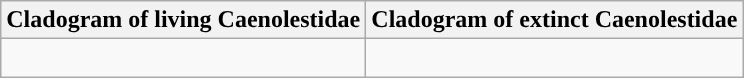<table class="wikitable">
<tr>
<th colspan=1>Cladogram of living Caenolestidae</th>
<th colspan=1>Cladogram of extinct Caenolestidae</th>
</tr>
<tr>
<td style="vertical-align:top"><br></td>
<td><br></td>
</tr>
</table>
